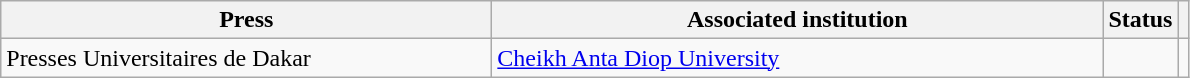<table class="wikitable sortable">
<tr>
<th style="width:20em">Press</th>
<th style="width:25em">Associated institution</th>
<th>Status</th>
<th></th>
</tr>
<tr>
<td>Presses Universitaires de Dakar</td>
<td><a href='#'>Cheikh Anta Diop University</a></td>
<td></td>
<td></td>
</tr>
</table>
